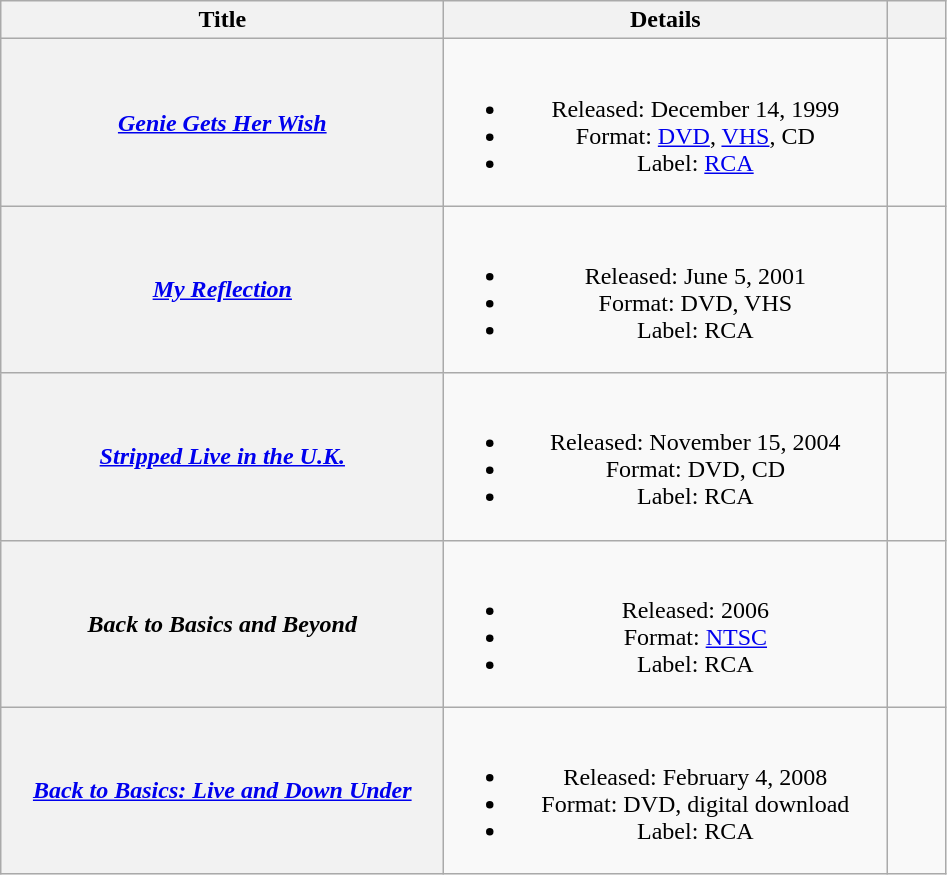<table class="wikitable sortable plainrowheaders" style="text-align:center;">
<tr>
<th scope="col" style="width:18em;">Title</th>
<th scope="col" style="width:18em;">Details</th>
<th class="unsortable" scope="col" style="width:2em;"></th>
</tr>
<tr>
<th scope="row"><em><a href='#'>Genie Gets Her Wish</a></em></th>
<td><br><ul><li>Released: December 14, 1999</li><li>Format: <a href='#'>DVD</a>, <a href='#'>VHS</a>, CD</li><li>Label: <a href='#'>RCA</a></li></ul></td>
<td></td>
</tr>
<tr>
<th scope="row"><em><a href='#'>My Reflection</a></em></th>
<td><br><ul><li>Released: June 5, 2001</li><li>Format: DVD, VHS</li><li>Label: RCA</li></ul></td>
<td></td>
</tr>
<tr>
<th scope="row"><em><a href='#'>Stripped Live in the U.K.</a></em></th>
<td><br><ul><li>Released: November 15, 2004</li><li>Format: DVD, CD</li><li>Label: RCA</li></ul></td>
<td></td>
</tr>
<tr>
<th scope="row"><em>Back to Basics and Beyond</em></th>
<td><br><ul><li>Released: 2006</li><li>Format: <a href='#'>NTSC</a></li><li>Label: RCA</li></ul></td>
<td></td>
</tr>
<tr>
<th scope="row"><em><a href='#'>Back to Basics: Live and Down Under</a></em></th>
<td><br><ul><li>Released: February 4, 2008</li><li>Format: DVD, digital download</li><li>Label: RCA</li></ul></td>
<td></td>
</tr>
</table>
